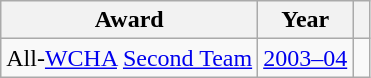<table class="wikitable">
<tr>
<th>Award</th>
<th>Year</th>
<th> </th>
</tr>
<tr>
<td>All-<a href='#'>WCHA</a> <a href='#'>Second Team</a></td>
<td><a href='#'>2003–04</a></td>
<td></td>
</tr>
</table>
